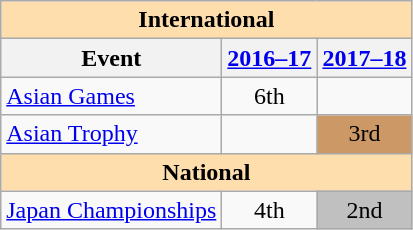<table class="wikitable" style="text-align:center">
<tr>
<th style="background-color: #ffdead; " colspan=3 align=center>International</th>
</tr>
<tr>
<th>Event</th>
<th><a href='#'>2016–17</a></th>
<th><a href='#'>2017–18</a></th>
</tr>
<tr>
<td align=left><a href='#'>Asian Games</a></td>
<td>6th</td>
<td></td>
</tr>
<tr>
<td align=left><a href='#'>Asian Trophy</a></td>
<td></td>
<td bgcolor=cc9966>3rd</td>
</tr>
<tr>
<th style="background-color: #ffdead; " colspan=3 align=center>National</th>
</tr>
<tr>
<td align=left><a href='#'>Japan Championships</a></td>
<td>4th</td>
<td bgcolor=silver>2nd</td>
</tr>
</table>
